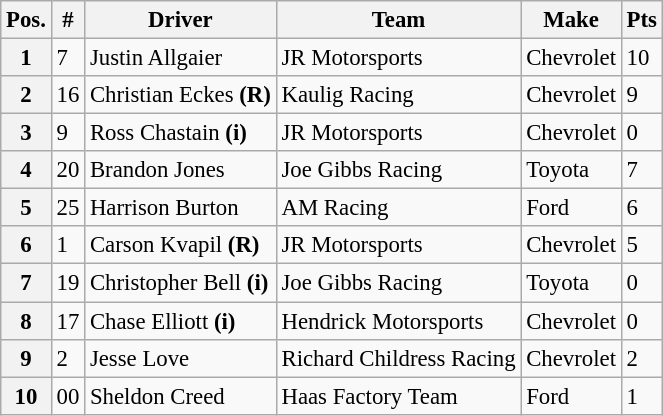<table class="wikitable" style="font-size:95%">
<tr>
<th>Pos.</th>
<th>#</th>
<th>Driver</th>
<th>Team</th>
<th>Make</th>
<th>Pts</th>
</tr>
<tr>
<th>1</th>
<td>7</td>
<td>Justin Allgaier</td>
<td>JR Motorsports</td>
<td>Chevrolet</td>
<td>10</td>
</tr>
<tr>
<th>2</th>
<td>16</td>
<td>Christian Eckes <strong>(R)</strong></td>
<td>Kaulig Racing</td>
<td>Chevrolet</td>
<td>9</td>
</tr>
<tr>
<th>3</th>
<td>9</td>
<td>Ross Chastain <strong>(i)</strong></td>
<td>JR Motorsports</td>
<td>Chevrolet</td>
<td>0</td>
</tr>
<tr>
<th>4</th>
<td>20</td>
<td>Brandon Jones</td>
<td>Joe Gibbs Racing</td>
<td>Toyota</td>
<td>7</td>
</tr>
<tr>
<th>5</th>
<td>25</td>
<td>Harrison Burton</td>
<td>AM Racing</td>
<td>Ford</td>
<td>6</td>
</tr>
<tr>
<th>6</th>
<td>1</td>
<td>Carson Kvapil <strong>(R)</strong></td>
<td>JR Motorsports</td>
<td>Chevrolet</td>
<td>5</td>
</tr>
<tr>
<th>7</th>
<td>19</td>
<td>Christopher Bell <strong>(i)</strong></td>
<td>Joe Gibbs Racing</td>
<td>Toyota</td>
<td>0</td>
</tr>
<tr>
<th>8</th>
<td>17</td>
<td>Chase Elliott <strong>(i)</strong></td>
<td>Hendrick Motorsports</td>
<td>Chevrolet</td>
<td>0</td>
</tr>
<tr>
<th>9</th>
<td>2</td>
<td>Jesse Love</td>
<td>Richard Childress Racing</td>
<td>Chevrolet</td>
<td>2</td>
</tr>
<tr>
<th>10</th>
<td>00</td>
<td>Sheldon Creed</td>
<td>Haas Factory Team</td>
<td>Ford</td>
<td>1</td>
</tr>
</table>
